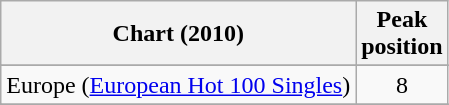<table class="wikitable sortable">
<tr>
<th>Chart (2010)</th>
<th>Peak<br>position</th>
</tr>
<tr>
</tr>
<tr>
</tr>
<tr>
</tr>
<tr>
<td>Europe (<a href='#'>European Hot 100 Singles</a>)</td>
<td align="center">8</td>
</tr>
<tr>
</tr>
<tr>
</tr>
<tr>
</tr>
<tr>
</tr>
<tr>
</tr>
</table>
